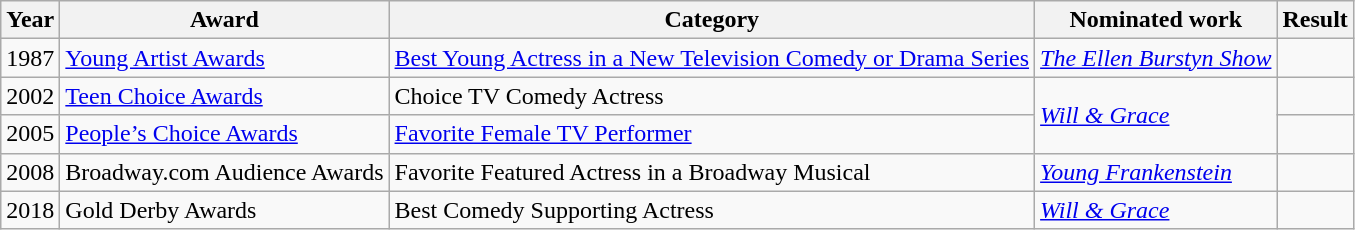<table class="wikitable">
<tr>
<th>Year</th>
<th>Award</th>
<th>Category</th>
<th>Nominated work</th>
<th>Result</th>
</tr>
<tr>
<td>1987</td>
<td><a href='#'>Young Artist Awards</a></td>
<td><a href='#'>Best Young Actress in a New Television Comedy or Drama Series</a></td>
<td><em><a href='#'>The Ellen Burstyn Show</a></em></td>
<td></td>
</tr>
<tr>
<td>2002</td>
<td><a href='#'>Teen Choice Awards</a></td>
<td>Choice TV Comedy Actress</td>
<td rowspan=2><em><a href='#'>Will & Grace</a></em></td>
<td></td>
</tr>
<tr>
<td>2005</td>
<td><a href='#'>People’s Choice Awards</a></td>
<td><a href='#'>Favorite Female TV Performer</a></td>
<td></td>
</tr>
<tr>
<td>2008</td>
<td>Broadway.com Audience Awards</td>
<td>Favorite Featured Actress in a Broadway Musical</td>
<td><em><a href='#'>Young Frankenstein</a></em></td>
<td></td>
</tr>
<tr>
<td>2018</td>
<td>Gold Derby Awards</td>
<td>Best Comedy Supporting Actress</td>
<td><em><a href='#'>Will & Grace</a></em></td>
<td></td>
</tr>
</table>
